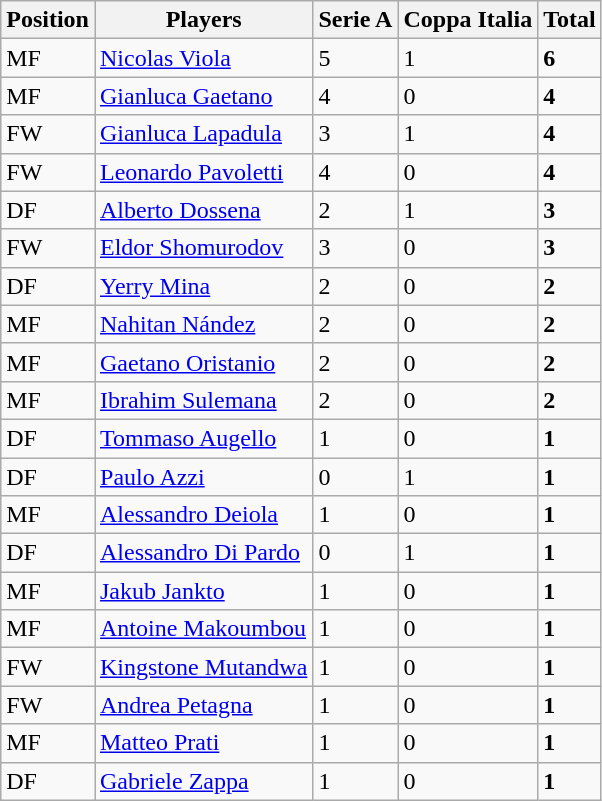<table class="wikitable">
<tr>
<th>Position</th>
<th>Players</th>
<th>Serie A</th>
<th>Coppa Italia</th>
<th>Total</th>
</tr>
<tr>
<td>MF</td>
<td> <a href='#'>Nicolas Viola</a></td>
<td>5</td>
<td>1</td>
<td><strong>6</strong></td>
</tr>
<tr>
<td>MF</td>
<td> <a href='#'>Gianluca Gaetano</a></td>
<td>4</td>
<td>0</td>
<td><strong>4</strong></td>
</tr>
<tr>
<td>FW</td>
<td> <a href='#'>Gianluca Lapadula</a></td>
<td>3</td>
<td>1</td>
<td><strong>4</strong></td>
</tr>
<tr>
<td>FW</td>
<td> <a href='#'>Leonardo Pavoletti</a></td>
<td>4</td>
<td>0</td>
<td><strong>4</strong></td>
</tr>
<tr>
<td>DF</td>
<td> <a href='#'>Alberto Dossena</a></td>
<td>2</td>
<td>1</td>
<td><strong>3</strong></td>
</tr>
<tr>
<td>FW</td>
<td> <a href='#'>Eldor Shomurodov</a></td>
<td>3</td>
<td>0</td>
<td><strong>3</strong></td>
</tr>
<tr>
<td>DF</td>
<td> <a href='#'>Yerry Mina</a></td>
<td>2</td>
<td>0</td>
<td><strong>2</strong></td>
</tr>
<tr>
<td>MF</td>
<td> <a href='#'>Nahitan Nández</a></td>
<td>2</td>
<td>0</td>
<td><strong>2</strong></td>
</tr>
<tr>
<td>MF</td>
<td> <a href='#'>Gaetano Oristanio</a></td>
<td>2</td>
<td>0</td>
<td><strong>2</strong></td>
</tr>
<tr>
<td>MF</td>
<td> <a href='#'>Ibrahim Sulemana</a></td>
<td>2</td>
<td>0</td>
<td><strong>2</strong></td>
</tr>
<tr>
<td>DF</td>
<td> <a href='#'>Tommaso Augello</a></td>
<td>1</td>
<td>0</td>
<td><strong>1</strong></td>
</tr>
<tr>
<td>DF</td>
<td> <a href='#'>Paulo Azzi</a></td>
<td>0</td>
<td>1</td>
<td><strong>1</strong></td>
</tr>
<tr>
<td>MF</td>
<td> <a href='#'>Alessandro Deiola</a></td>
<td>1</td>
<td>0</td>
<td><strong>1</strong></td>
</tr>
<tr>
<td>DF</td>
<td> <a href='#'>Alessandro Di Pardo</a></td>
<td>0</td>
<td>1</td>
<td><strong>1</strong></td>
</tr>
<tr>
<td>MF</td>
<td> <a href='#'>Jakub Jankto</a></td>
<td>1</td>
<td>0</td>
<td><strong>1</strong></td>
</tr>
<tr>
<td>MF</td>
<td> <a href='#'>Antoine Makoumbou</a></td>
<td>1</td>
<td>0</td>
<td><strong>1</strong></td>
</tr>
<tr>
<td>FW</td>
<td> <a href='#'>Kingstone Mutandwa</a></td>
<td>1</td>
<td>0</td>
<td><strong>1</strong></td>
</tr>
<tr>
<td>FW</td>
<td> <a href='#'>Andrea Petagna</a></td>
<td>1</td>
<td>0</td>
<td><strong>1</strong></td>
</tr>
<tr>
<td>MF</td>
<td> <a href='#'>Matteo Prati</a></td>
<td>1</td>
<td>0</td>
<td><strong>1</strong></td>
</tr>
<tr>
<td>DF</td>
<td> <a href='#'>Gabriele Zappa</a></td>
<td>1</td>
<td>0</td>
<td><strong>1</strong></td>
</tr>
</table>
